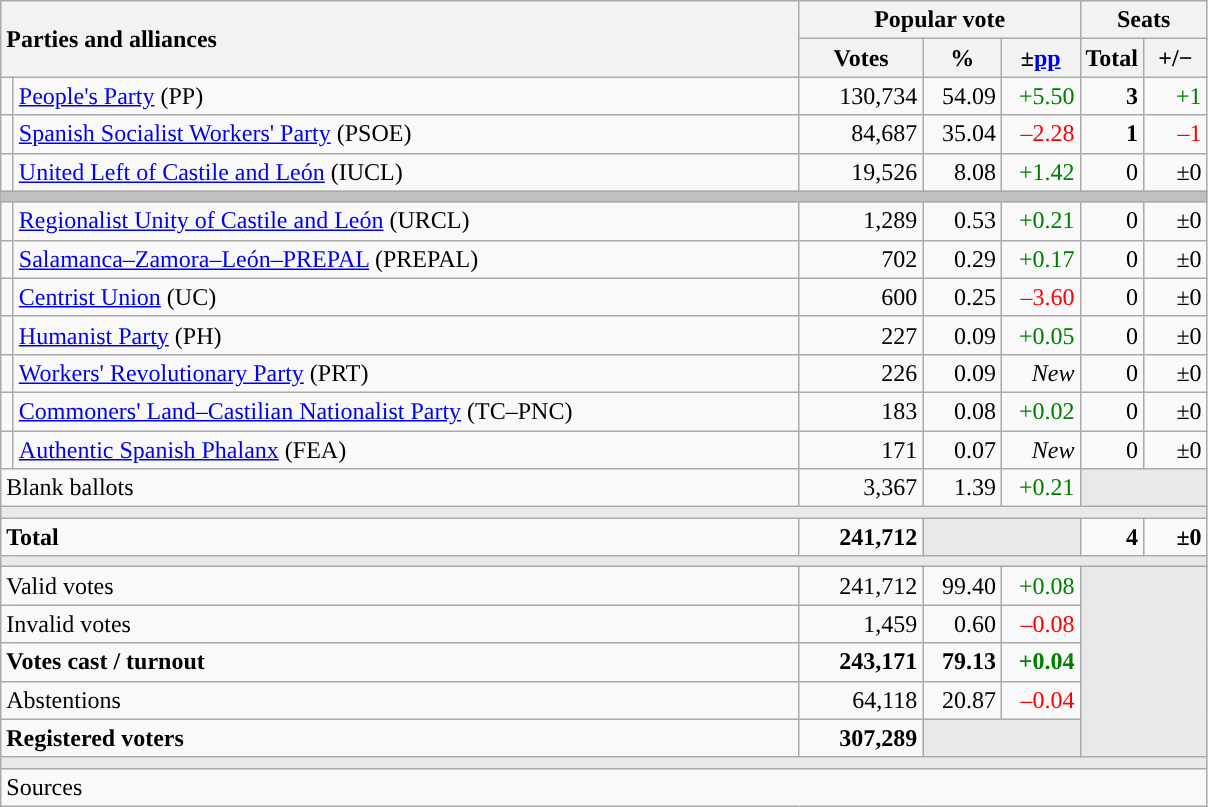<table class="wikitable" style="text-align:right;">
<tr>
<th style="text-align:left;" rowspan="2" colspan="2" width="525">Parties and alliances</th>
<th colspan="3">Popular vote</th>
<th colspan="2">Seats</th>
</tr>
<tr>
<th width="75">Votes</th>
<th width="45">%</th>
<th width="45">±<a href='#'>pp</a></th>
<th width="35">Total</th>
<th width="35">+/−</th>
</tr>
<tr>
<td width="1" style="color:inherit;background:"></td>
<td align="left"><a href='#'>People's Party</a> (PP)</td>
<td>130,734</td>
<td>54.09</td>
<td style="color:green;">+5.50</td>
<td><strong>3</strong></td>
<td style="color:green;">+1</td>
</tr>
<tr>
<td style="color:inherit;background:"></td>
<td align="left"><a href='#'>Spanish Socialist Workers' Party</a> (PSOE)</td>
<td>84,687</td>
<td>35.04</td>
<td style="color:red;">–2.28</td>
<td><strong>1</strong></td>
<td style="color:red;">–1</td>
</tr>
<tr>
<td style="color:inherit;background:"></td>
<td align="left"><a href='#'>United Left of Castile and León</a> (IUCL)</td>
<td>19,526</td>
<td>8.08</td>
<td style="color:green;">+1.42</td>
<td>0</td>
<td>±0</td>
</tr>
<tr>
<td colspan="7" bgcolor="#C0C0C0"></td>
</tr>
<tr>
<td style="color:inherit;background:"></td>
<td align="left"><a href='#'>Regionalist Unity of Castile and León</a> (URCL)</td>
<td>1,289</td>
<td>0.53</td>
<td style="color:green;">+0.21</td>
<td>0</td>
<td>±0</td>
</tr>
<tr>
<td style="color:inherit;background:"></td>
<td align="left"><a href='#'>Salamanca–Zamora–León–PREPAL</a> (PREPAL)</td>
<td>702</td>
<td>0.29</td>
<td style="color:green;">+0.17</td>
<td>0</td>
<td>±0</td>
</tr>
<tr>
<td style="color:inherit;background:"></td>
<td align="left"><a href='#'>Centrist Union</a> (UC)</td>
<td>600</td>
<td>0.25</td>
<td style="color:red;">–3.60</td>
<td>0</td>
<td>±0</td>
</tr>
<tr>
<td style="color:inherit;background:"></td>
<td align="left"><a href='#'>Humanist Party</a> (PH)</td>
<td>227</td>
<td>0.09</td>
<td style="color:green;">+0.05</td>
<td>0</td>
<td>±0</td>
</tr>
<tr>
<td style="color:inherit;background:"></td>
<td align="left"><a href='#'>Workers' Revolutionary Party</a> (PRT)</td>
<td>226</td>
<td>0.09</td>
<td><em>New</em></td>
<td>0</td>
<td>±0</td>
</tr>
<tr>
<td style="color:inherit;background:"></td>
<td align="left"><a href='#'>Commoners' Land–Castilian Nationalist Party</a> (TC–PNC)</td>
<td>183</td>
<td>0.08</td>
<td style="color:green;">+0.02</td>
<td>0</td>
<td>±0</td>
</tr>
<tr>
<td style="color:inherit;background:"></td>
<td align="left"><a href='#'>Authentic Spanish Phalanx</a> (FEA)</td>
<td>171</td>
<td>0.07</td>
<td><em>New</em></td>
<td>0</td>
<td>±0</td>
</tr>
<tr>
<td align="left" colspan="2">Blank ballots</td>
<td>3,367</td>
<td>1.39</td>
<td style="color:green;">+0.21</td>
<td bgcolor="#E9E9E9" colspan="2"></td>
</tr>
<tr>
<td colspan="7" bgcolor="#E9E9E9"></td>
</tr>
<tr style="font-weight:bold;">
<td align="left" colspan="2">Total</td>
<td>241,712</td>
<td bgcolor="#E9E9E9" colspan="2"></td>
<td>4</td>
<td>±0</td>
</tr>
<tr>
<td colspan="7" bgcolor="#E9E9E9"></td>
</tr>
<tr>
<td align="left" colspan="2">Valid votes</td>
<td>241,712</td>
<td>99.40</td>
<td style="color:green;">+0.08</td>
<td bgcolor="#E9E9E9" colspan="2" rowspan="5"></td>
</tr>
<tr>
<td align="left" colspan="2">Invalid votes</td>
<td>1,459</td>
<td>0.60</td>
<td style="color:red;">–0.08</td>
</tr>
<tr style="font-weight:bold;">
<td align="left" colspan="2">Votes cast / turnout</td>
<td>243,171</td>
<td>79.13</td>
<td style="color:green;">+0.04</td>
</tr>
<tr>
<td align="left" colspan="2">Abstentions</td>
<td>64,118</td>
<td>20.87</td>
<td style="color:red;">–0.04</td>
</tr>
<tr style="font-weight:bold;">
<td align="left" colspan="2">Registered voters</td>
<td>307,289</td>
<td bgcolor="#E9E9E9" colspan="2"></td>
</tr>
<tr>
<td colspan="7" bgcolor="#E9E9E9"></td>
</tr>
<tr>
<td align="left" colspan="7">Sources</td>
</tr>
</table>
